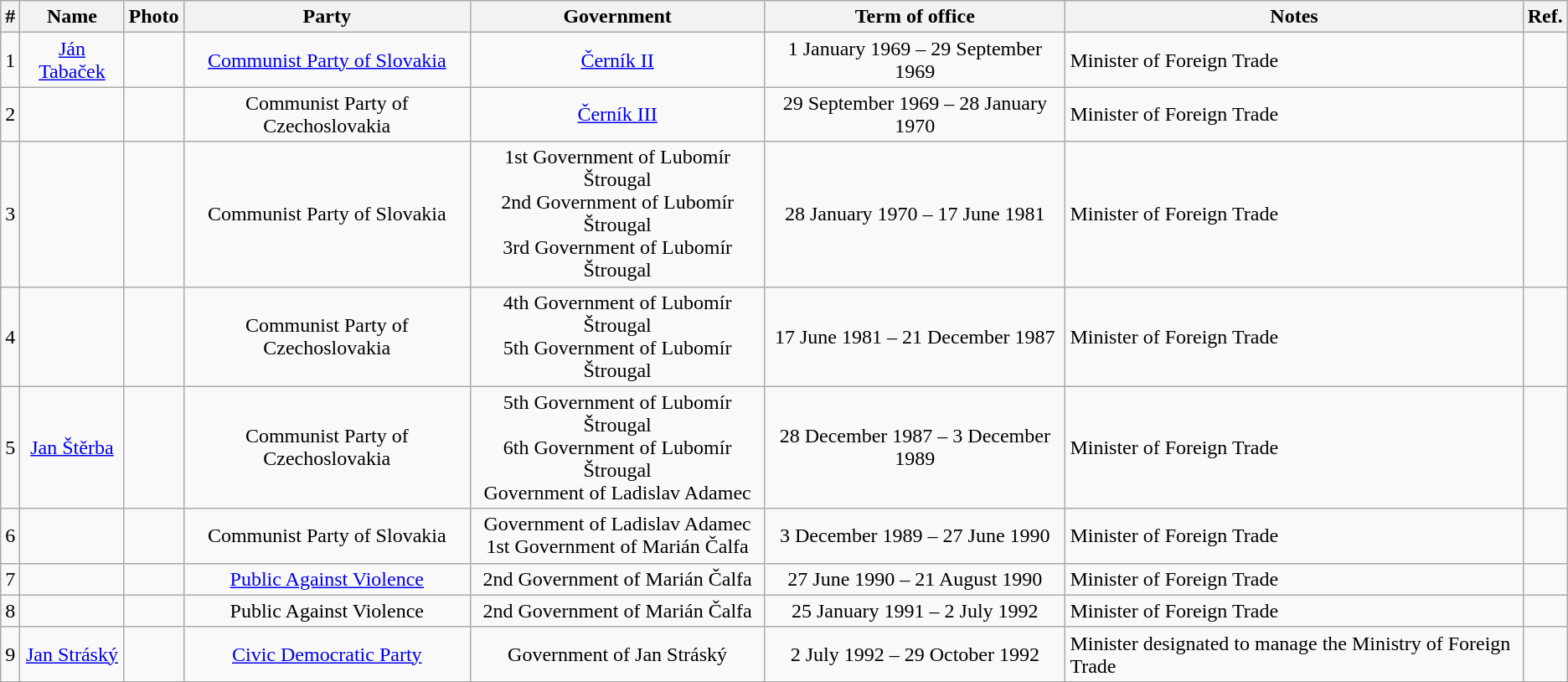<table class="wikitable">
<tr>
<th>#</th>
<th>Name</th>
<th>Photo</th>
<th>Party</th>
<th>Government</th>
<th>Term of office</th>
<th>Notes</th>
<th>Ref.</th>
</tr>
<tr>
<td align=center>1</td>
<td align="center"><a href='#'>Ján Tabaček</a></td>
<td></td>
<td align="center"><a href='#'>Communist Party of Slovakia</a></td>
<td align="center"><a href='#'>Černík II</a></td>
<td align="center">1 January 1969 – 29 September 1969</td>
<td>Minister of Foreign Trade</td>
<td></td>
</tr>
<tr>
<td align=center>2</td>
<td align="center"></td>
<td></td>
<td align="center">Communist Party of Czechoslovakia</td>
<td align="center"><a href='#'>Černík III</a></td>
<td align="center">29 September 1969 – 28 January 1970</td>
<td>Minister of Foreign Trade</td>
<td></td>
</tr>
<tr>
<td align=center>3</td>
<td align="center"></td>
<td></td>
<td align="center">Communist Party of Slovakia</td>
<td align="center">1st Government of Lubomír Štrougal<br>2nd Government of Lubomír Štrougal<br>3rd Government of Lubomír Štrougal</td>
<td align="center">28 January 1970 – 17 June 1981</td>
<td>Minister of Foreign Trade</td>
<td></td>
</tr>
<tr>
<td align=center>4</td>
<td align="center"></td>
<td></td>
<td align="center">Communist Party of Czechoslovakia</td>
<td align="center">4th Government of Lubomír Štrougal<br>5th Government of Lubomír Štrougal</td>
<td align="center">17 June 1981 – 21 December 1987</td>
<td>Minister of Foreign Trade</td>
<td></td>
</tr>
<tr>
<td align=center>5</td>
<td align="center"><a href='#'>Jan Štěrba</a></td>
<td></td>
<td align="center">Communist Party of Czechoslovakia</td>
<td align="center">5th Government of Lubomír Štrougal<br>6th Government of Lubomír Štrougal<br>Government of Ladislav Adamec</td>
<td align="center">28 December 1987 – 3 December 1989</td>
<td>Minister of Foreign Trade</td>
<td></td>
</tr>
<tr>
<td align=center>6</td>
<td align="center"></td>
<td></td>
<td align="center">Communist Party of Slovakia</td>
<td align="center">Government of Ladislav Adamec<br>1st Government of Marián Čalfa</td>
<td align="center">3 December 1989 – 27 June 1990</td>
<td>Minister of Foreign Trade</td>
<td></td>
</tr>
<tr>
<td align=center>7</td>
<td align="center"></td>
<td></td>
<td align="center"><a href='#'>Public Against Violence</a></td>
<td align="center">2nd Government of Marián Čalfa</td>
<td align="center">27 June 1990 – 21 August 1990</td>
<td>Minister of Foreign Trade</td>
<td></td>
</tr>
<tr>
<td align=center>8</td>
<td align="center"></td>
<td></td>
<td align="center">Public Against Violence</td>
<td align="center">2nd Government of Marián Čalfa</td>
<td align="center">25 January 1991 – 2 July 1992</td>
<td>Minister of Foreign Trade</td>
<td></td>
</tr>
<tr>
<td align=center>9</td>
<td align="center"><a href='#'>Jan Stráský</a></td>
<td></td>
<td align="center"><a href='#'>Civic Democratic Party</a></td>
<td align="center">Government of Jan Stráský</td>
<td align="center">2 July 1992 – 29 October 1992</td>
<td>Minister designated to manage the Ministry of Foreign Trade</td>
<td></td>
</tr>
<tr>
</tr>
</table>
